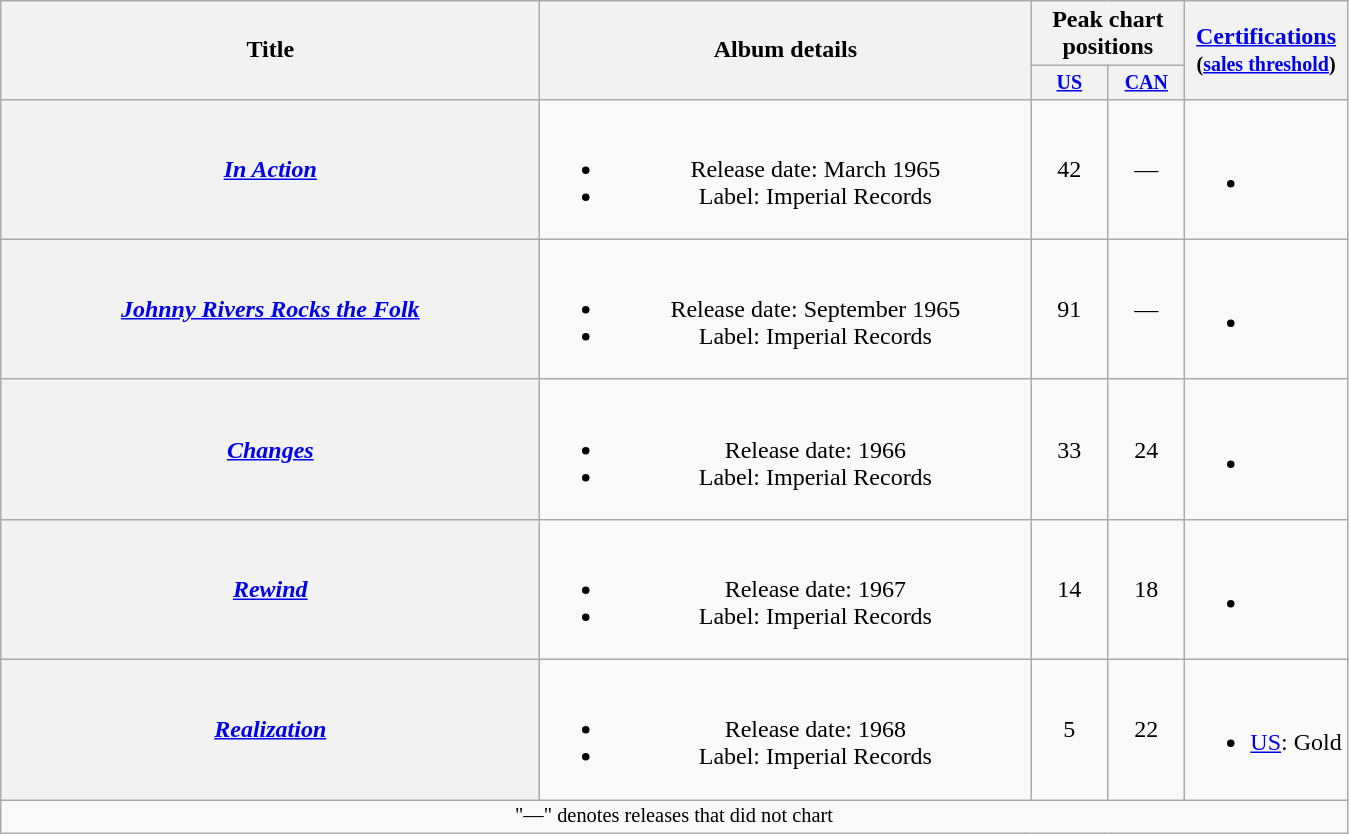<table class="wikitable plainrowheaders" style="text-align:center;">
<tr>
<th scope="col" rowspan="2" style="width:22em;">Title</th>
<th scope="col" rowspan="2" style="width:20em;">Album details</th>
<th scope="col" colspan="2">Peak chart<br>positions</th>
<th scope="col" rowspan="2"><a href='#'>Certifications</a><br><small>(<a href='#'>sales threshold</a>)</small></th>
</tr>
<tr style="font-size:smaller;">
<th scope="col" style="width:45px;"><a href='#'>US</a><br></th>
<th scope="col" style="width:45px;"><a href='#'>CAN</a></th>
</tr>
<tr>
<th scope="row"><em><a href='#'>In Action</a></em></th>
<td><br><ul><li>Release date: March 1965</li><li>Label: Imperial Records</li></ul></td>
<td>42</td>
<td>—</td>
<td style="text-align:left;"><br><ul><li></li></ul></td>
</tr>
<tr>
<th scope="row"><em><a href='#'>Johnny Rivers Rocks the Folk</a></em></th>
<td><br><ul><li>Release date: September 1965</li><li>Label: Imperial Records</li></ul></td>
<td>91</td>
<td>—</td>
<td style="text-align:left;"><br><ul><li></li></ul></td>
</tr>
<tr>
<th scope="row"><em><a href='#'>Changes</a></em></th>
<td><br><ul><li>Release date: 1966</li><li>Label: Imperial Records</li></ul></td>
<td>33</td>
<td>24</td>
<td style="text-align:left;"><br><ul><li></li></ul></td>
</tr>
<tr>
<th scope="row"><em><a href='#'>Rewind</a></em></th>
<td><br><ul><li>Release date: 1967</li><li>Label: Imperial Records</li></ul></td>
<td>14</td>
<td>18</td>
<td style="text-align:left;"><br><ul><li></li></ul></td>
</tr>
<tr>
<th scope="row"><em><a href='#'>Realization</a></em></th>
<td><br><ul><li>Release date: 1968</li><li>Label: Imperial Records</li></ul></td>
<td>5</td>
<td>22</td>
<td style="text-align:left;"><br><ul><li><a href='#'>US</a>: Gold</li></ul></td>
</tr>
<tr>
<td colspan="5" style="font-size: 85%">"—" denotes releases that did not chart</td>
</tr>
</table>
